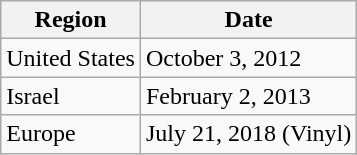<table class="wikitable">
<tr>
<th>Region</th>
<th>Date</th>
</tr>
<tr>
<td>United States</td>
<td>October 3, 2012</td>
</tr>
<tr>
<td>Israel</td>
<td>February 2, 2013</td>
</tr>
<tr>
<td>Europe</td>
<td>July 21, 2018 (Vinyl)</td>
</tr>
</table>
